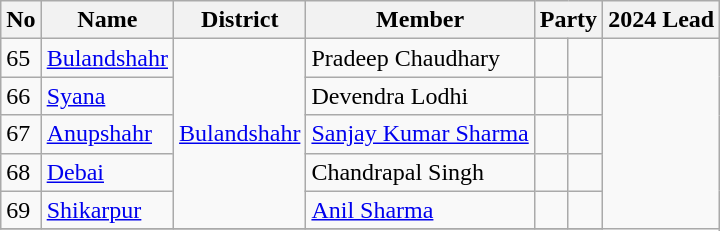<table class="wikitable sortable">
<tr>
<th>No</th>
<th>Name</th>
<th>District</th>
<th>Member</th>
<th colspan="2">Party</th>
<th colspan="2">2024 Lead</th>
</tr>
<tr>
<td>65</td>
<td><a href='#'>Bulandshahr</a></td>
<td rowspan="5"><a href='#'>Bulandshahr</a></td>
<td>Pradeep Chaudhary</td>
<td></td>
<td></td>
</tr>
<tr>
<td>66</td>
<td><a href='#'>Syana</a></td>
<td>Devendra Lodhi</td>
<td></td>
<td></td>
</tr>
<tr>
<td>67</td>
<td><a href='#'>Anupshahr</a></td>
<td><a href='#'>Sanjay Kumar Sharma</a></td>
<td></td>
<td></td>
</tr>
<tr>
<td>68</td>
<td><a href='#'>Debai</a></td>
<td>Chandrapal Singh</td>
<td></td>
<td></td>
</tr>
<tr>
<td>69</td>
<td><a href='#'>Shikarpur</a></td>
<td><a href='#'>Anil Sharma</a></td>
<td></td>
<td></td>
</tr>
<tr>
</tr>
</table>
